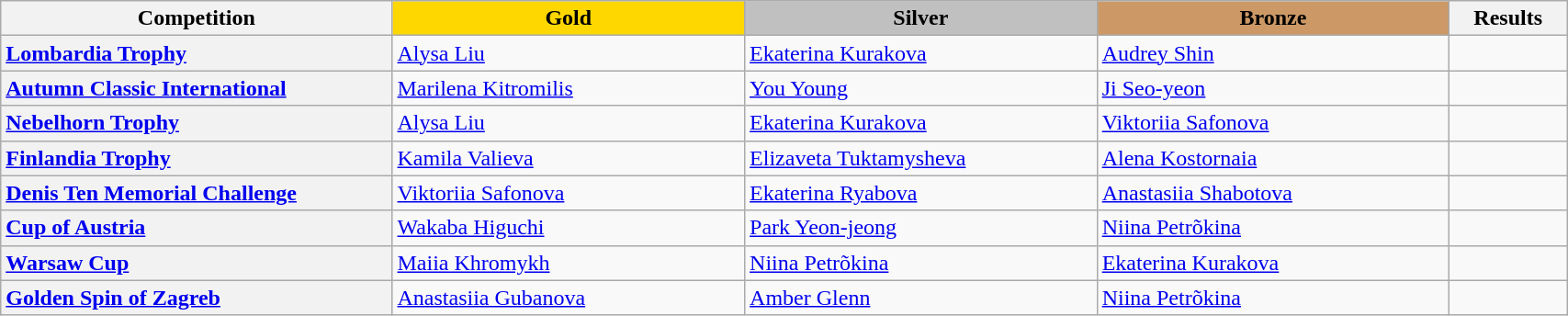<table class="wikitable unsortable" style="text-align:left; width:90%;">
<tr>
<th scope="col" style="text-align:center; width:25%">Competition</th>
<td scope="col" style="text-align:center; width:22.5%; background:gold"><strong>Gold</strong></td>
<td scope="col" style="text-align:center; width:22.5%; background:silver"><strong>Silver</strong></td>
<td scope="col" style="text-align:center; width:22.5%; background:#c96"><strong>Bronze</strong></td>
<th scope="col" style="text-align:center; width:7.5%">Results</th>
</tr>
<tr>
<th scope="row" style="text-align:left"> <a href='#'>Lombardia Trophy</a></th>
<td> <a href='#'>Alysa Liu</a></td>
<td> <a href='#'>Ekaterina Kurakova</a></td>
<td> <a href='#'>Audrey Shin</a></td>
<td></td>
</tr>
<tr>
<th scope="row" style="text-align:left"> <a href='#'>Autumn Classic International</a></th>
<td> <a href='#'>Marilena Kitromilis</a></td>
<td> <a href='#'>You Young</a></td>
<td> <a href='#'>Ji Seo-yeon</a></td>
<td></td>
</tr>
<tr>
<th scope="row" style="text-align:left"> <a href='#'>Nebelhorn Trophy</a></th>
<td> <a href='#'>Alysa Liu</a></td>
<td> <a href='#'>Ekaterina Kurakova</a></td>
<td> <a href='#'>Viktoriia Safonova</a></td>
<td></td>
</tr>
<tr>
<th scope="row" style="text-align:left"> <a href='#'>Finlandia Trophy</a></th>
<td> <a href='#'>Kamila Valieva</a></td>
<td> <a href='#'>Elizaveta Tuktamysheva</a></td>
<td> <a href='#'>Alena Kostornaia</a></td>
<td></td>
</tr>
<tr>
<th scope="row" style="text-align:left"> <a href='#'>Denis Ten Memorial Challenge</a></th>
<td> <a href='#'>Viktoriia Safonova</a></td>
<td> <a href='#'>Ekaterina Ryabova</a></td>
<td> <a href='#'>Anastasiia Shabotova</a></td>
<td></td>
</tr>
<tr>
<th scope="row" style="text-align:left"> <a href='#'>Cup of Austria</a></th>
<td> <a href='#'>Wakaba Higuchi</a></td>
<td> <a href='#'>Park Yeon-jeong</a></td>
<td> <a href='#'>Niina Petrõkina</a></td>
<td></td>
</tr>
<tr>
<th scope="row" style="text-align:left"> <a href='#'>Warsaw Cup</a></th>
<td> <a href='#'>Maiia Khromykh</a></td>
<td> <a href='#'>Niina Petrõkina</a></td>
<td> <a href='#'>Ekaterina Kurakova</a></td>
<td></td>
</tr>
<tr>
<th scope="row" style="text-align:left"> <a href='#'>Golden Spin of Zagreb</a></th>
<td> <a href='#'>Anastasiia Gubanova</a></td>
<td> <a href='#'>Amber Glenn</a></td>
<td> <a href='#'>Niina Petrõkina</a></td>
<td></td>
</tr>
</table>
